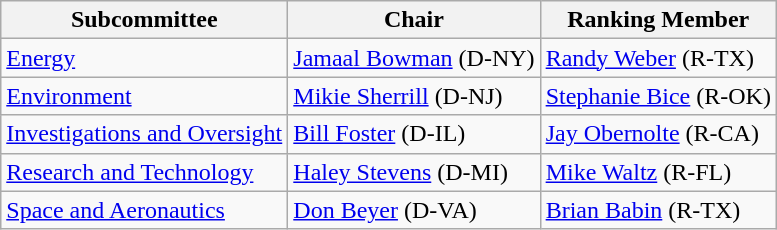<table class="wikitable">
<tr>
<th>Subcommittee</th>
<th>Chair</th>
<th>Ranking Member</th>
</tr>
<tr>
<td><a href='#'>Energy</a></td>
<td><a href='#'>Jamaal Bowman</a> (D-NY)</td>
<td><a href='#'>Randy Weber</a> (R-TX)</td>
</tr>
<tr>
<td><a href='#'>Environment</a></td>
<td><a href='#'>Mikie Sherrill</a> (D-NJ)</td>
<td><a href='#'>Stephanie Bice</a> (R-OK)</td>
</tr>
<tr>
<td><a href='#'>Investigations and Oversight</a></td>
<td><a href='#'>Bill Foster</a> (D-IL)</td>
<td><a href='#'>Jay Obernolte</a> (R-CA)</td>
</tr>
<tr>
<td><a href='#'>Research and Technology</a></td>
<td><a href='#'>Haley Stevens</a> (D-MI)</td>
<td><a href='#'>Mike Waltz</a> (R-FL)</td>
</tr>
<tr>
<td><a href='#'>Space and Aeronautics</a></td>
<td><a href='#'>Don Beyer</a> (D-VA)</td>
<td><a href='#'>Brian Babin</a> (R-TX)</td>
</tr>
</table>
